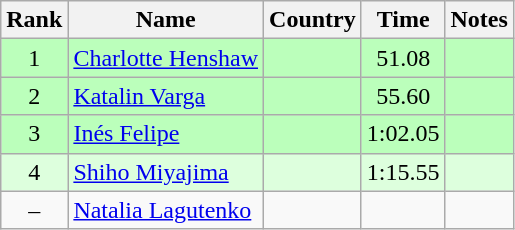<table class="wikitable" style="text-align:center">
<tr>
<th>Rank</th>
<th>Name</th>
<th>Country</th>
<th>Time</th>
<th>Notes</th>
</tr>
<tr bgcolor=bbffbb>
<td>1</td>
<td align="left"><a href='#'>Charlotte Henshaw</a></td>
<td align="left"></td>
<td>51.08</td>
<td></td>
</tr>
<tr bgcolor=bbffbb>
<td>2</td>
<td align="left"><a href='#'>Katalin Varga</a></td>
<td align="left"></td>
<td>55.60</td>
<td></td>
</tr>
<tr bgcolor=bbffbb>
<td>3</td>
<td align="left"><a href='#'>Inés Felipe</a></td>
<td align="left"></td>
<td>1:02.05</td>
<td></td>
</tr>
<tr bgcolor=ddffdd>
<td>4</td>
<td align="left"><a href='#'>Shiho Miyajima</a></td>
<td align="left"></td>
<td>1:15.55</td>
<td></td>
</tr>
<tr>
<td>–</td>
<td align="left"><a href='#'>Natalia Lagutenko</a></td>
<td align="left"></td>
<td></td>
<td></td>
</tr>
</table>
